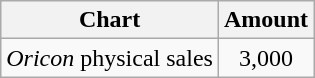<table class="wikitable">
<tr>
<th>Chart</th>
<th>Amount</th>
</tr>
<tr>
<td><em>Oricon</em> physical sales</td>
<td align="center">3,000</td>
</tr>
</table>
